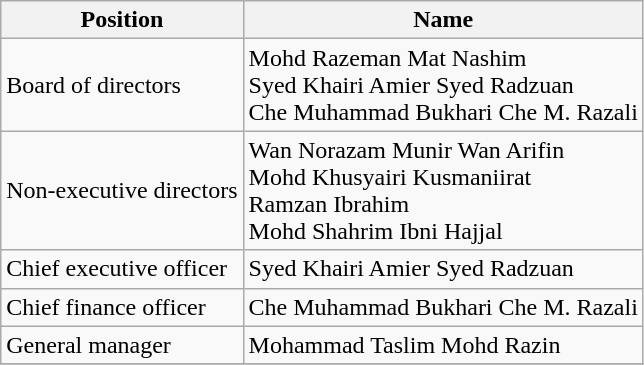<table class="wikitable">
<tr>
<th style="text-align:center;" text-align:center;">Position</th>
<th style="text-align:center;" text-align:center;">Name</th>
</tr>
<tr>
<td>Board of directors</td>
<td> Mohd Razeman Mat Nashim <br> Syed Khairi Amier Syed Radzuan <br> Che Muhammad Bukhari Che M. Razali</td>
</tr>
<tr>
<td>Non-executive directors</td>
<td> Wan Norazam Munir Wan Arifin <br> Mohd Khusyairi Kusmaniirat <br> Ramzan Ibrahim <br>  Mohd Shahrim Ibni Hajjal</td>
</tr>
<tr>
<td>Chief executive officer</td>
<td> Syed Khairi Amier Syed Radzuan</td>
</tr>
<tr>
<td>Chief finance officer</td>
<td> Che Muhammad Bukhari Che M. Razali</td>
</tr>
<tr>
<td>General manager</td>
<td> Mohammad Taslim Mohd Razin</td>
</tr>
<tr>
</tr>
</table>
